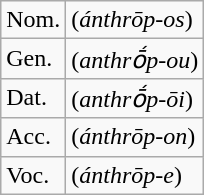<table class="wikitable">
<tr>
<td>Nom.</td>
<td> (<em>ánthrōp-os</em>)</td>
</tr>
<tr>
<td>Gen.</td>
<td> (<em>anthrṓp-ou</em>)</td>
</tr>
<tr>
<td>Dat.</td>
<td> (<em>anthrṓp-ōi</em>)</td>
</tr>
<tr>
<td>Acc.</td>
<td> (<em>ánthrōp-on</em>)</td>
</tr>
<tr>
<td>Voc.</td>
<td> (<em>ánthrōp-e</em>)</td>
</tr>
</table>
